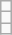<table class="wikitable">
<tr>
<td></td>
</tr>
<tr>
<td></td>
</tr>
<tr>
<td></td>
</tr>
</table>
